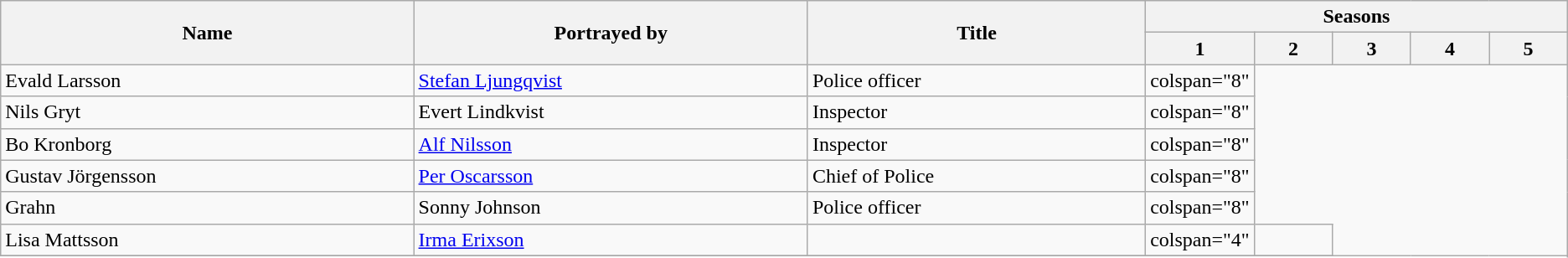<table class="wikitable">
<tr>
<th rowspan="2">Name</th>
<th rowspan="2">Portrayed by</th>
<th rowspan="2">Title</th>
<th colspan="8">Seasons</th>
</tr>
<tr>
<th style="width:5%;">1</th>
<th style="width:5%;">2</th>
<th style="width:5%;">3</th>
<th style="width:5%;">4</th>
<th style="width:5%;">5</th>
</tr>
<tr>
<td>Evald Larsson</td>
<td><a href='#'>Stefan Ljungqvist</a></td>
<td>Police officer</td>
<td>colspan="8" </td>
</tr>
<tr>
<td>Nils Gryt</td>
<td>Evert Lindkvist</td>
<td>Inspector</td>
<td>colspan="8" </td>
</tr>
<tr>
<td>Bo Kronborg</td>
<td><a href='#'>Alf Nilsson</a></td>
<td>Inspector</td>
<td>colspan="8" </td>
</tr>
<tr>
<td>Gustav Jörgensson</td>
<td><a href='#'>Per Oscarsson</a></td>
<td>Chief of Police</td>
<td>colspan="8" </td>
</tr>
<tr>
<td>Grahn</td>
<td>Sonny Johnson</td>
<td>Police officer</td>
<td>colspan="8" </td>
</tr>
<tr>
<td>Lisa Mattsson</td>
<td><a href='#'>Irma Erixson</a></td>
<td></td>
<td>colspan="4" </td>
<td></td>
</tr>
<tr>
</tr>
</table>
